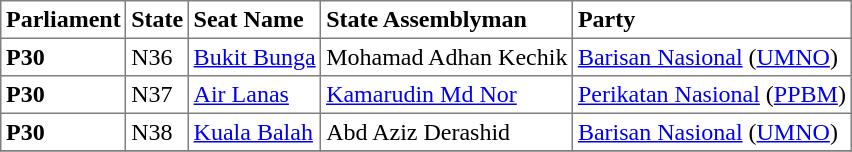<table class="toccolours sortable" border="1" cellpadding="3" style="border-collapse:collapse; text-align: left;">
<tr>
<th align="center">Parliament</th>
<th>State</th>
<th>Seat Name</th>
<th>State Assemblyman</th>
<th>Party</th>
</tr>
<tr>
<th align="left">P30</th>
<td>N36</td>
<td><a href='#'>Bukit Bunga</a></td>
<td>Mohamad Adhan Kechik</td>
<td><a href='#'>Barisan Nasional</a> (<a href='#'>UMNO</a>)</td>
</tr>
<tr>
<th align="left">P30</th>
<td>N37</td>
<td><a href='#'>Air Lanas</a></td>
<td><a href='#'>Kamarudin Md Nor</a></td>
<td><a href='#'>Perikatan Nasional</a> (<a href='#'>PPBM</a>)</td>
</tr>
<tr>
<th align="left">P30</th>
<td>N38</td>
<td><a href='#'>Kuala Balah</a></td>
<td>Abd Aziz Derashid</td>
<td><a href='#'>Barisan Nasional</a> (<a href='#'>UMNO</a>)</td>
</tr>
<tr>
</tr>
</table>
